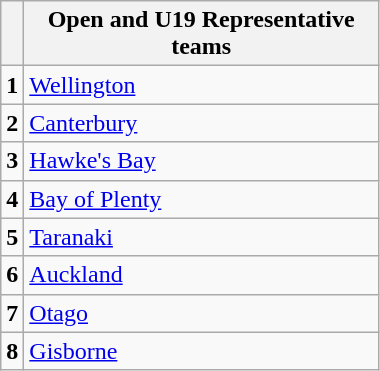<table class="wikitable" border="1" align=left width=20%>
<tr>
<th></th>
<th>Open and U19 Representative teams</th>
</tr>
<tr>
<td align=center><strong>1</strong></td>
<td> <a href='#'>Wellington</a></td>
</tr>
<tr>
<td align=center><strong>2</strong></td>
<td> <a href='#'>Canterbury</a></td>
</tr>
<tr>
<td align=center><strong>3</strong></td>
<td> <a href='#'>Hawke's Bay</a></td>
</tr>
<tr>
<td align=center><strong>4</strong></td>
<td> <a href='#'>Bay of Plenty</a></td>
</tr>
<tr>
<td align=center><strong>5</strong></td>
<td> <a href='#'>Taranaki</a></td>
</tr>
<tr>
<td align=center><strong>6</strong></td>
<td> <a href='#'>Auckland</a></td>
</tr>
<tr>
<td align=center><strong>7</strong></td>
<td> <a href='#'>Otago</a></td>
</tr>
<tr>
<td align=><strong>8</strong></td>
<td> <a href='#'>Gisborne</a></td>
</tr>
</table>
